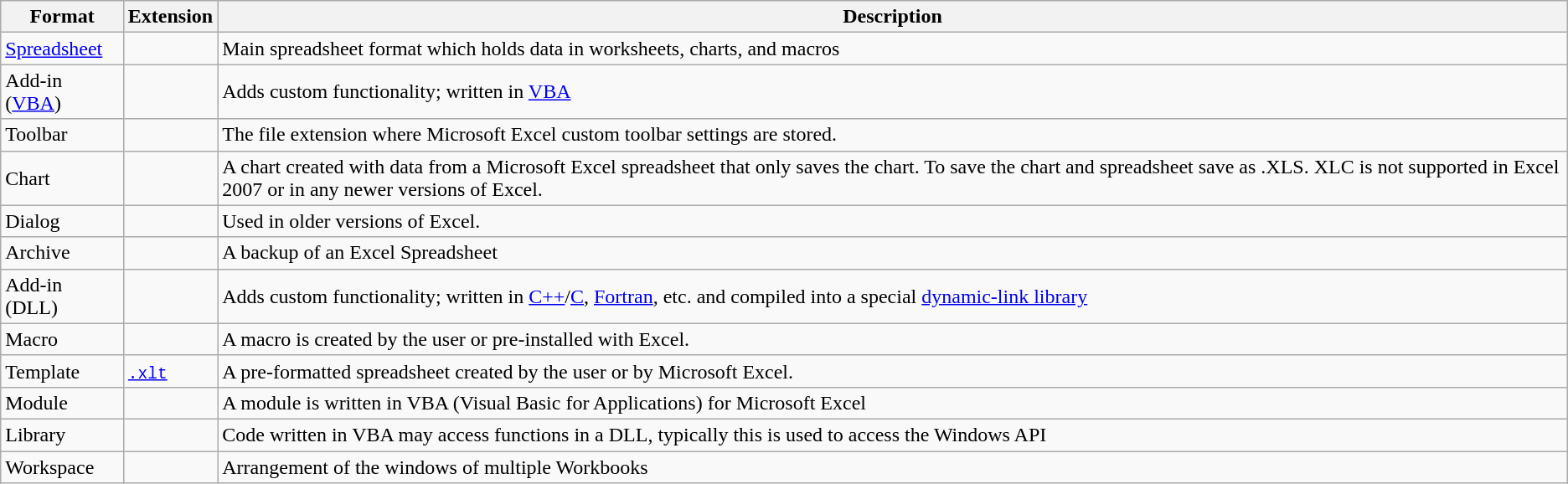<table class="wikitable">
<tr>
<th>Format</th>
<th>Extension</th>
<th>Description</th>
</tr>
<tr>
<td><a href='#'>Spreadsheet</a></td>
<td></td>
<td>Main spreadsheet format which holds data in worksheets, charts, and macros</td>
</tr>
<tr>
<td>Add-in (<a href='#'>VBA</a>)</td>
<td></td>
<td>Adds custom functionality; written in <a href='#'>VBA</a></td>
</tr>
<tr>
<td>Toolbar</td>
<td></td>
<td>The file extension where Microsoft Excel custom toolbar settings are stored.</td>
</tr>
<tr>
<td>Chart</td>
<td></td>
<td>A chart created with data from a Microsoft Excel spreadsheet that only saves the chart. To save the chart and spreadsheet save as .XLS. XLC is not supported in Excel 2007 or in any newer versions of Excel.</td>
</tr>
<tr>
<td>Dialog</td>
<td></td>
<td>Used in older versions of Excel.</td>
</tr>
<tr>
<td>Archive</td>
<td></td>
<td>A backup of an Excel Spreadsheet</td>
</tr>
<tr>
<td>Add-in (DLL)</td>
<td></td>
<td>Adds custom functionality; written in <a href='#'>C++</a>/<a href='#'>C</a>, <a href='#'>Fortran</a>, etc. and compiled into a special <a href='#'>dynamic-link library</a></td>
</tr>
<tr>
<td>Macro</td>
<td></td>
<td>A macro is created by the user or pre-installed with Excel.</td>
</tr>
<tr>
<td>Template</td>
<td><code><a href='#'>.xlt</a></code> </td>
<td>A pre-formatted spreadsheet created by the user or by Microsoft Excel.</td>
</tr>
<tr>
<td>Module</td>
<td></td>
<td>A module is written in VBA (Visual Basic for Applications) for Microsoft Excel</td>
</tr>
<tr>
<td>Library</td>
<td></td>
<td>Code written in VBA may access functions in a DLL, typically this is used to access the Windows API</td>
</tr>
<tr>
<td>Workspace</td>
<td></td>
<td>Arrangement of the windows of multiple Workbooks</td>
</tr>
</table>
